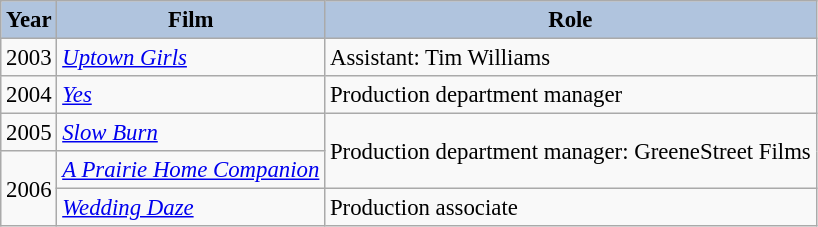<table class="wikitable" style="font-size:95%;">
<tr>
<th style="background:#B0C4DE;">Year</th>
<th style="background:#B0C4DE;">Film</th>
<th style="background:#B0C4DE;">Role</th>
</tr>
<tr>
<td>2003</td>
<td><em><a href='#'>Uptown Girls</a></em></td>
<td>Assistant: Tim Williams</td>
</tr>
<tr>
<td>2004</td>
<td><em><a href='#'>Yes</a></em></td>
<td>Production department manager</td>
</tr>
<tr>
<td>2005</td>
<td><em><a href='#'>Slow Burn</a></em></td>
<td rowspan=2>Production department manager: GreeneStreet Films</td>
</tr>
<tr>
<td rowspan=2>2006</td>
<td><em><a href='#'>A Prairie Home Companion</a></em></td>
</tr>
<tr>
<td><em><a href='#'>Wedding Daze</a></em></td>
<td>Production associate</td>
</tr>
</table>
